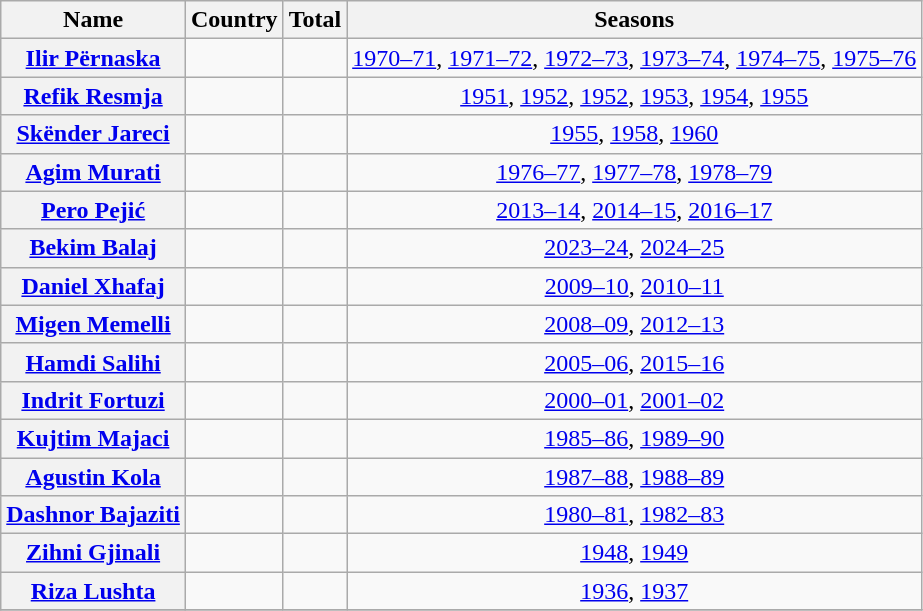<table class="sortable wikitable plainrowheaders">
<tr>
<th scope="col">Name</th>
<th scope="col">Country</th>
<th scope="col">Total</th>
<th scope="col">Seasons</th>
</tr>
<tr>
<th scope="row"><a href='#'>Ilir Përnaska</a></th>
<td align="center"></td>
<td align="center"></td>
<td align="center"><a href='#'>1970–71</a>, <a href='#'>1971–72</a>, <a href='#'>1972–73</a>, <a href='#'>1973–74</a>, <a href='#'>1974–75</a>, <a href='#'>1975–76</a></td>
</tr>
<tr>
<th scope="row"><a href='#'>Refik Resmja</a></th>
<td align="center"></td>
<td align="center"></td>
<td align="center"><a href='#'>1951</a>, <a href='#'>1952</a>, <a href='#'>1952</a>, <a href='#'>1953</a>, <a href='#'>1954</a>, <a href='#'>1955</a></td>
</tr>
<tr>
<th scope="row"><a href='#'>Skënder Jareci</a></th>
<td align="center"></td>
<td align="center"></td>
<td align="center"><a href='#'>1955</a>, <a href='#'>1958</a>, <a href='#'>1960</a></td>
</tr>
<tr>
<th scope="row"><a href='#'>Agim Murati</a></th>
<td align="center"></td>
<td align="center"></td>
<td align="center"><a href='#'>1976–77</a>, <a href='#'>1977–78</a>, <a href='#'>1978–79</a></td>
</tr>
<tr>
<th scope="row"><a href='#'>Pero Pejić</a></th>
<td align="center"></td>
<td align="center"></td>
<td align="center"><a href='#'>2013–14</a>, <a href='#'>2014–15</a>, <a href='#'>2016–17</a></td>
</tr>
<tr>
<th scope="row"><a href='#'>Bekim Balaj</a></th>
<td align="center"></td>
<td align="center"></td>
<td align="center"><a href='#'>2023–24</a>, <a href='#'>2024–25</a></td>
</tr>
<tr>
<th scope="row"><a href='#'>Daniel Xhafaj</a></th>
<td align="center"></td>
<td align="center"></td>
<td align="center"><a href='#'>2009–10</a>, <a href='#'>2010–11</a></td>
</tr>
<tr>
<th scope="row"><a href='#'>Migen Memelli</a></th>
<td align="center"></td>
<td align="center"></td>
<td align="center"><a href='#'>2008–09</a>, <a href='#'>2012–13</a></td>
</tr>
<tr>
<th scope="row"><a href='#'>Hamdi Salihi</a></th>
<td align="center"></td>
<td align="center"></td>
<td align="center"><a href='#'>2005–06</a>, <a href='#'>2015–16</a></td>
</tr>
<tr>
<th scope="row"><a href='#'>Indrit Fortuzi</a></th>
<td align="center"></td>
<td align="center"></td>
<td align="center"><a href='#'>2000–01</a>, <a href='#'>2001–02</a></td>
</tr>
<tr>
<th scope="row"><a href='#'>Kujtim Majaci</a></th>
<td align="center"></td>
<td align="center"></td>
<td align="center"><a href='#'>1985–86</a>, <a href='#'>1989–90</a></td>
</tr>
<tr>
<th scope="row"><a href='#'>Agustin Kola</a></th>
<td align="center"></td>
<td align="center"></td>
<td align="center"><a href='#'>1987–88</a>, <a href='#'>1988–89</a></td>
</tr>
<tr>
<th scope="row"><a href='#'>Dashnor Bajaziti</a></th>
<td align="center"></td>
<td align="center"></td>
<td align="center"><a href='#'>1980–81</a>, <a href='#'>1982–83</a></td>
</tr>
<tr>
<th scope="row"><a href='#'>Zihni Gjinali</a></th>
<td align="center"></td>
<td align="center"></td>
<td align="center"><a href='#'>1948</a>, <a href='#'>1949</a></td>
</tr>
<tr>
<th scope="row"><a href='#'>Riza Lushta</a></th>
<td align="center"></td>
<td align="center"></td>
<td align="center"><a href='#'>1936</a>, <a href='#'>1937</a></td>
</tr>
<tr>
</tr>
</table>
